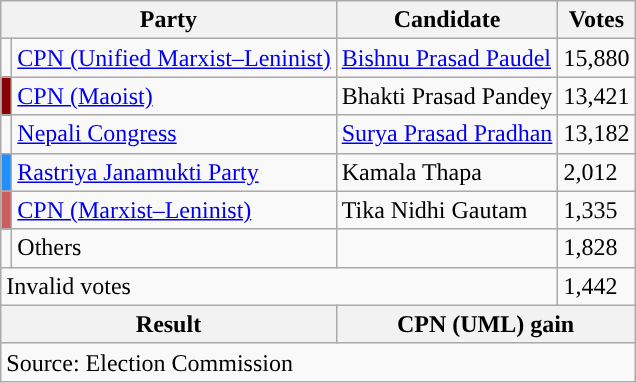<table class="wikitable">
<tr>
<th colspan="2">Party</th>
<th>Candidate</th>
<th>Votes</th>
</tr>
<tr>
<td style="background-color:"></td>
<td><a href='#'>CPN (Unified Marxist–Leninist)</a></td>
<td><a href='#'>Bishnu Prasad Paudel</a></td>
<td>15,880</td>
</tr>
<tr>
<td style="background-color:darkred"></td>
<td><a href='#'>CPN (Maoist)</a></td>
<td>Bhakti Prasad Pandey</td>
<td>13,421</td>
</tr>
<tr>
<td style="background-color:"></td>
<td><a href='#'>Nepali Congress</a></td>
<td><a href='#'>Surya Prasad Pradhan</a></td>
<td>13,182</td>
</tr>
<tr>
<td style="background-color:dodgerblue"></td>
<td><a href='#'>Rastriya Janamukti Party</a></td>
<td>Kamala Thapa</td>
<td>2,012</td>
</tr>
<tr>
<td style="background-color:indianred"></td>
<td><a href='#'>CPN (Marxist–Leninist)</a></td>
<td>Tika Nidhi Gautam</td>
<td>1,335</td>
</tr>
<tr>
<td></td>
<td>Others</td>
<td></td>
<td>1,828</td>
</tr>
<tr>
<td colspan="3">Invalid votes</td>
<td>1,442</td>
</tr>
<tr>
<th colspan="2">Result</th>
<th colspan="2">CPN (UML) gain</th>
</tr>
<tr>
<td colspan="4">Source: Election Commission</td>
</tr>
</table>
